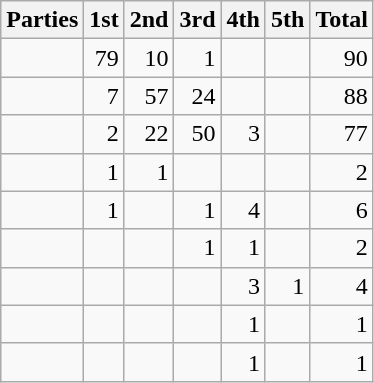<table class="wikitable" style="text-align:right;">
<tr>
<th style="text-align:left;">Parties</th>
<th>1st</th>
<th>2nd</th>
<th>3rd</th>
<th>4th</th>
<th>5th</th>
<th>Total</th>
</tr>
<tr>
<td style="text-align:left;"></td>
<td>79</td>
<td>10</td>
<td>1</td>
<td></td>
<td></td>
<td>90</td>
</tr>
<tr>
<td style="text-align:left;"></td>
<td>7</td>
<td>57</td>
<td>24</td>
<td></td>
<td></td>
<td>88</td>
</tr>
<tr>
<td style="text-align:left;"></td>
<td>2</td>
<td>22</td>
<td>50</td>
<td>3</td>
<td></td>
<td>77</td>
</tr>
<tr>
<td style="text-align:left;"></td>
<td>1</td>
<td>1</td>
<td></td>
<td></td>
<td></td>
<td>2</td>
</tr>
<tr>
<td style="text-align:left;"></td>
<td>1</td>
<td></td>
<td>1</td>
<td>4</td>
<td></td>
<td>6</td>
</tr>
<tr>
<td style="text-align:left;"></td>
<td></td>
<td></td>
<td>1</td>
<td>1</td>
<td></td>
<td>2</td>
</tr>
<tr>
<td style="text-align:left;"></td>
<td></td>
<td></td>
<td></td>
<td>3</td>
<td>1</td>
<td>4</td>
</tr>
<tr>
<td style="text-align:left;"></td>
<td></td>
<td></td>
<td></td>
<td>1</td>
<td></td>
<td>1</td>
</tr>
<tr>
<td style="text-align:left;"></td>
<td></td>
<td></td>
<td></td>
<td>1</td>
<td></td>
<td>1</td>
</tr>
</table>
